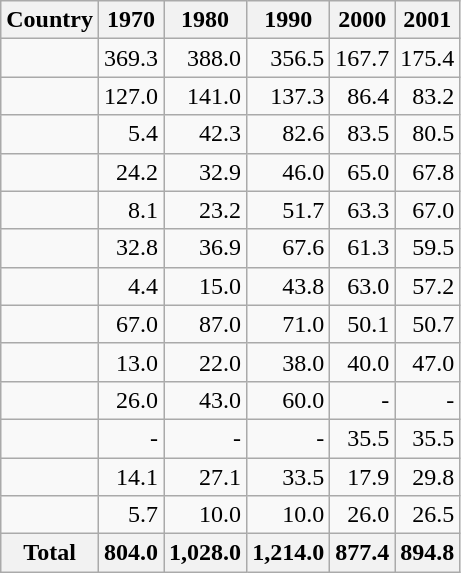<table class="wikitable sortable"  style="text-align:right">
<tr>
<th>Country</th>
<th>1970</th>
<th>1980</th>
<th>1990</th>
<th>2000</th>
<th>2001</th>
</tr>
<tr>
<td align=left></td>
<td>369.3</td>
<td>388.0</td>
<td>356.5</td>
<td>167.7</td>
<td>175.4</td>
</tr>
<tr>
<td align=left></td>
<td>127.0</td>
<td>141.0</td>
<td>137.3</td>
<td>86.4</td>
<td>83.2</td>
</tr>
<tr>
<td align=left></td>
<td>5.4</td>
<td>42.3</td>
<td>82.6</td>
<td>83.5</td>
<td>80.5</td>
</tr>
<tr>
<td align=left></td>
<td>24.2</td>
<td>32.9</td>
<td>46.0</td>
<td>65.0</td>
<td>67.8</td>
</tr>
<tr>
<td align=left></td>
<td>8.1</td>
<td>23.2</td>
<td>51.7</td>
<td>63.3</td>
<td>67.0</td>
</tr>
<tr>
<td align=left></td>
<td>32.8</td>
<td>36.9</td>
<td>67.6</td>
<td>61.3</td>
<td>59.5</td>
</tr>
<tr>
<td align=left></td>
<td>4.4</td>
<td>15.0</td>
<td>43.8</td>
<td>63.0</td>
<td>57.2</td>
</tr>
<tr>
<td align=left></td>
<td>67.0</td>
<td>87.0</td>
<td>71.0</td>
<td>50.1</td>
<td>50.7</td>
</tr>
<tr>
<td align=left></td>
<td>13.0</td>
<td>22.0</td>
<td>38.0</td>
<td>40.0</td>
<td>47.0</td>
</tr>
<tr>
<td align=left></td>
<td>26.0</td>
<td>43.0</td>
<td>60.0</td>
<td>-</td>
<td>-</td>
</tr>
<tr>
<td align=left></td>
<td>-</td>
<td>-</td>
<td>-</td>
<td>35.5</td>
<td>35.5</td>
</tr>
<tr>
<td align=left></td>
<td>14.1</td>
<td>27.1</td>
<td>33.5</td>
<td>17.9</td>
<td>29.8</td>
</tr>
<tr>
<td align=left></td>
<td>5.7</td>
<td>10.0</td>
<td>10.0</td>
<td>26.0</td>
<td>26.5</td>
</tr>
<tr class="sortbottom">
<th>Total</th>
<th>804.0</th>
<th>1,028.0</th>
<th>1,214.0</th>
<th>877.4</th>
<th>894.8</th>
</tr>
</table>
